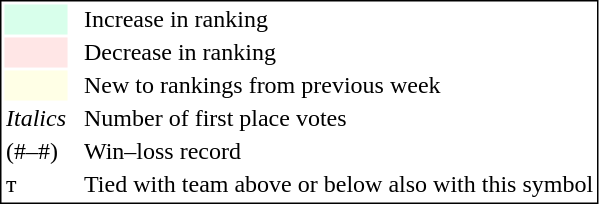<table style="border:1px solid black;">
<tr>
<td style="background:#D8FFEB; width:20px;"></td>
<td> </td>
<td>Increase in ranking</td>
</tr>
<tr>
<td style="background:#FFE6E6; width:20px;"></td>
<td> </td>
<td>Decrease in ranking</td>
</tr>
<tr>
<td style="background:#FFFFE6; width:20px;"></td>
<td> </td>
<td>New to rankings from previous week</td>
</tr>
<tr>
<td><em>Italics</em></td>
<td> </td>
<td>Number of first place votes</td>
</tr>
<tr>
<td>(#–#)</td>
<td> </td>
<td>Win–loss record</td>
</tr>
<tr>
<td>т</td>
<td></td>
<td>Tied with team above or below also with this symbol</td>
</tr>
</table>
